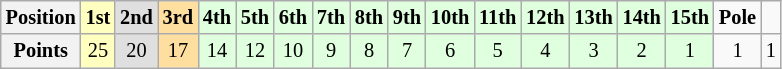<table class="wikitable" style="font-size: 85%;">
<tr>
<th>Position</th>
<td align="center" style="background-color:#ffffbf"><strong>1st</strong></td>
<td align="center" style="background-color:#dfdfdf"><strong>2nd</strong></td>
<td align="center" style="background-color:#ffdf9f"><strong>3rd</strong></td>
<td align="center" style="background-color:#dfffdf"><strong>4th</strong></td>
<td align="center" style="background-color:#dfffdf"><strong>5th</strong></td>
<td align="center" style="background-color:#dfffdf"><strong>6th</strong></td>
<td align="center" style="background-color:#dfffdf"><strong>7th</strong></td>
<td align="center" style="background-color:#dfffdf"><strong>8th</strong></td>
<td align="center" style="background-color:#dfffdf"><strong>9th</strong></td>
<td align="center" style="background-color:#dfffdf"><strong>10th</strong></td>
<td align="center" style="background-color:#dfffdf"><strong>11th</strong></td>
<td align="center" style="background-color:#dfffdf"><strong>12th</strong></td>
<td align="center" style="background-color:#dfffdf"><strong>13th</strong></td>
<td align="center" style="background-color:#dfffdf"><strong>14th</strong></td>
<td align="center" style="background-color:#dfffdf"><strong>15th</strong></td>
<td><strong>Pole</strong></td>
<td><strong></strong></td>
</tr>
<tr>
<th>Points</th>
<td align="center" style="background:#ffffbf">25</td>
<td align="center" style="background:#dfdfdf">20</td>
<td align="center" style="background:#ffdf9f">17</td>
<td align="center" style="background:#dfffdf">14</td>
<td align="center" style="background:#dfffdf">12</td>
<td align="center" style="background:#dfffdf">10</td>
<td align="center" style="background:#dfffdf">9</td>
<td align="center" style="background:#dfffdf">8</td>
<td align="center" style="background:#dfffdf">7</td>
<td align="center" style="background:#dfffdf">6</td>
<td align="center" style="background:#dfffdf">5</td>
<td align="center" style="background:#dfffdf">4</td>
<td align="center" style="background:#dfffdf">3</td>
<td align="center" style="background:#dfffdf">2</td>
<td align="center" style="background:#dfffdf">1</td>
<td align="center">1</td>
<td align="center">1</td>
</tr>
</table>
